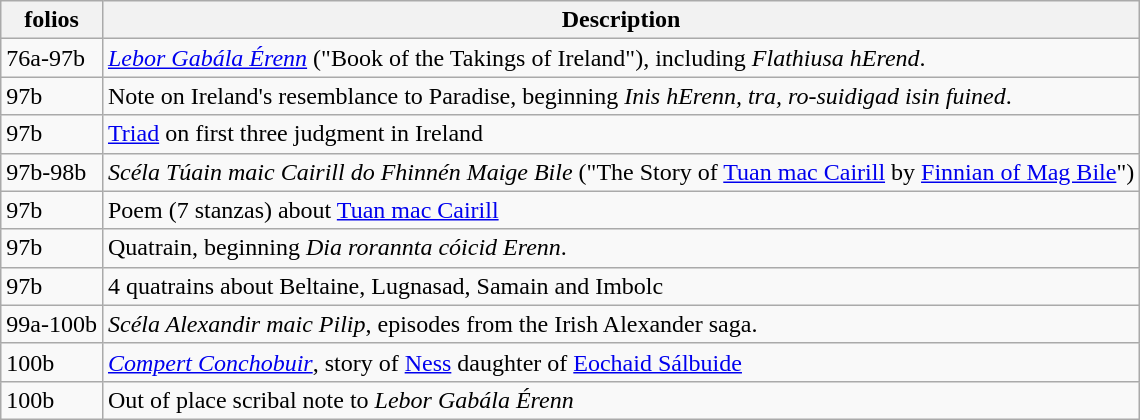<table class="wikitable">
<tr>
<th>folios</th>
<th>Description</th>
</tr>
<tr>
<td>76a-97b</td>
<td><em><a href='#'>Lebor Gabála Érenn</a></em> ("Book of the Takings of Ireland"), including <em>Flathiusa hErend</em>.</td>
</tr>
<tr>
<td>97b</td>
<td>Note on Ireland's resemblance to Paradise, beginning <em>Inis hErenn, tra, ro-suidigad isin fuined</em>.</td>
</tr>
<tr>
<td>97b</td>
<td><a href='#'>Triad</a> on first three judgment in Ireland</td>
</tr>
<tr>
<td>97b-98b</td>
<td><em>Scéla Túain maic Cairill do Fhinnén Maige Bile</em> ("The Story of <a href='#'>Tuan mac Cairill</a> by <a href='#'>Finnian of Mag Bile</a>")</td>
</tr>
<tr>
<td>97b</td>
<td>Poem (7 stanzas) about <a href='#'>Tuan mac Cairill</a></td>
</tr>
<tr>
<td>97b</td>
<td>Quatrain, beginning <em>Dia rorannta cóicid Erenn</em>.</td>
</tr>
<tr>
<td>97b</td>
<td>4 quatrains about Beltaine, Lugnasad, Samain and Imbolc</td>
</tr>
<tr>
<td>99a-100b</td>
<td><em>Scéla Alexandir maic Pilip</em>, episodes from the Irish Alexander saga.</td>
</tr>
<tr>
<td>100b</td>
<td><em><a href='#'>Compert Conchobuir</a></em>, story of <a href='#'>Ness</a> daughter of <a href='#'>Eochaid Sálbuide</a></td>
</tr>
<tr>
<td>100b</td>
<td>Out of place scribal note to <em>Lebor Gabála Érenn</em></td>
</tr>
</table>
